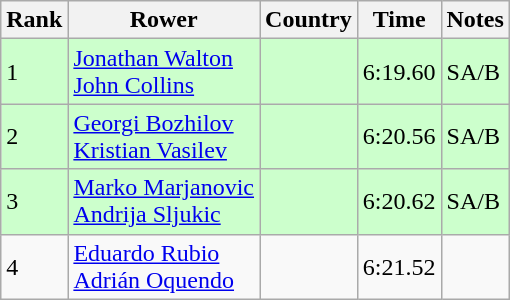<table class="wikitable">
<tr>
<th>Rank</th>
<th>Rower</th>
<th>Country</th>
<th>Time</th>
<th>Notes</th>
</tr>
<tr bgcolor=ccffcc>
<td>1</td>
<td><a href='#'>Jonathan Walton</a><br><a href='#'>John Collins</a></td>
<td></td>
<td>6:19.60</td>
<td>SA/B</td>
</tr>
<tr bgcolor=ccffcc>
<td>2</td>
<td><a href='#'>Georgi Bozhilov</a><br><a href='#'>Kristian Vasilev</a></td>
<td></td>
<td>6:20.56</td>
<td>SA/B</td>
</tr>
<tr bgcolor=ccffcc>
<td>3</td>
<td><a href='#'>Marko Marjanovic</a><br><a href='#'>Andrija Sljukic</a></td>
<td></td>
<td>6:20.62</td>
<td>SA/B</td>
</tr>
<tr>
<td>4</td>
<td><a href='#'>Eduardo Rubio</a><br><a href='#'>Adrián Oquendo</a></td>
<td></td>
<td>6:21.52</td>
<td></td>
</tr>
</table>
